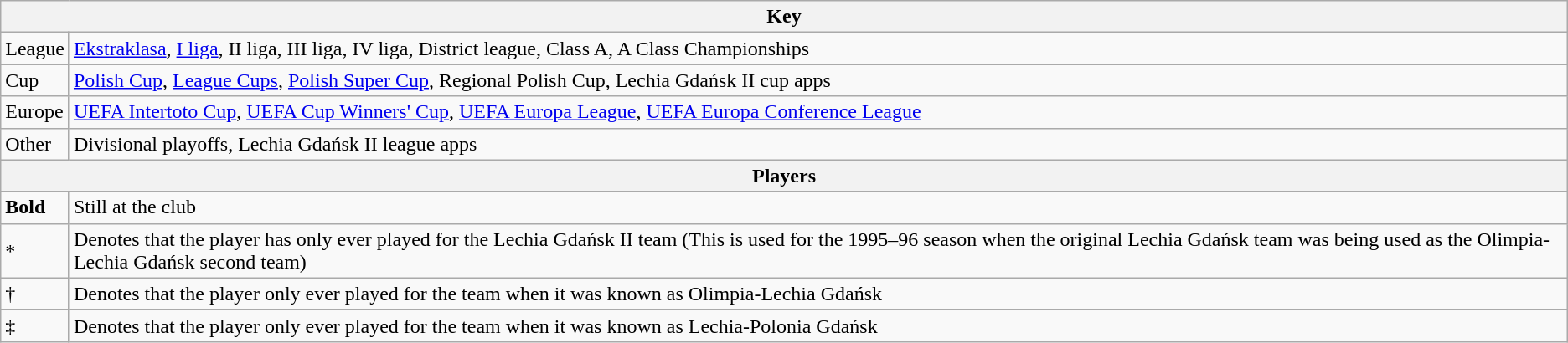<table class="wikitable">
<tr>
<th colspan="2">Key</th>
</tr>
<tr>
<td>League</td>
<td><a href='#'>Ekstraklasa</a>, <a href='#'>I liga</a>, II liga, III liga, IV liga, District league, Class A, A Class Championships</td>
</tr>
<tr>
<td>Cup</td>
<td><a href='#'>Polish Cup</a>, <a href='#'>League Cups</a>, <a href='#'>Polish Super Cup</a>, Regional Polish Cup, Lechia Gdańsk II cup apps</td>
</tr>
<tr>
<td>Europe</td>
<td><a href='#'>UEFA Intertoto Cup</a>, <a href='#'>UEFA Cup Winners' Cup</a>, <a href='#'>UEFA Europa League</a>, <a href='#'>UEFA Europa Conference League</a></td>
</tr>
<tr>
<td>Other</td>
<td>Divisional playoffs, Lechia Gdańsk II league apps</td>
</tr>
<tr>
<th colspan="2">Players</th>
</tr>
<tr>
<td><strong>Bold</strong></td>
<td>Still at the club</td>
</tr>
<tr>
<td>*</td>
<td>Denotes that the player has only ever played for the Lechia Gdańsk II team (This is used for the 1995–96 season when the original Lechia Gdańsk team was being used as the Olimpia-Lechia Gdańsk second team)</td>
</tr>
<tr>
<td>†</td>
<td>Denotes that the player only ever played for the team when it was known as Olimpia-Lechia Gdańsk</td>
</tr>
<tr>
<td>‡</td>
<td>Denotes that the player only ever played for the team when it was known as Lechia-Polonia Gdańsk</td>
</tr>
</table>
